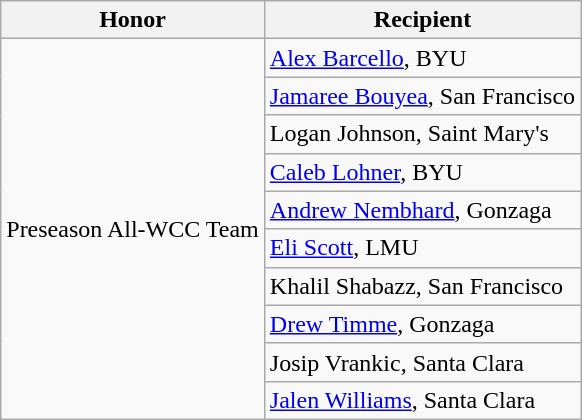<table class="wikitable">
<tr>
<th>Honor</th>
<th>Recipient</th>
</tr>
<tr>
<td rowspan="10">Preseason All-WCC Team</td>
<td><a href='#'>Alex Barcello</a>, BYU</td>
</tr>
<tr>
<td><a href='#'>Jamaree Bouyea</a>, San Francisco</td>
</tr>
<tr>
<td>Logan Johnson, Saint Mary's</td>
</tr>
<tr>
<td><a href='#'>Caleb Lohner</a>, BYU</td>
</tr>
<tr>
<td><a href='#'>Andrew Nembhard</a>, Gonzaga</td>
</tr>
<tr>
<td><a href='#'>Eli Scott</a>, LMU</td>
</tr>
<tr>
<td>Khalil Shabazz, San Francisco</td>
</tr>
<tr>
<td><a href='#'>Drew Timme</a>, Gonzaga</td>
</tr>
<tr>
<td>Josip Vrankic, Santa Clara</td>
</tr>
<tr>
<td><a href='#'>Jalen Williams</a>, Santa Clara</td>
</tr>
</table>
